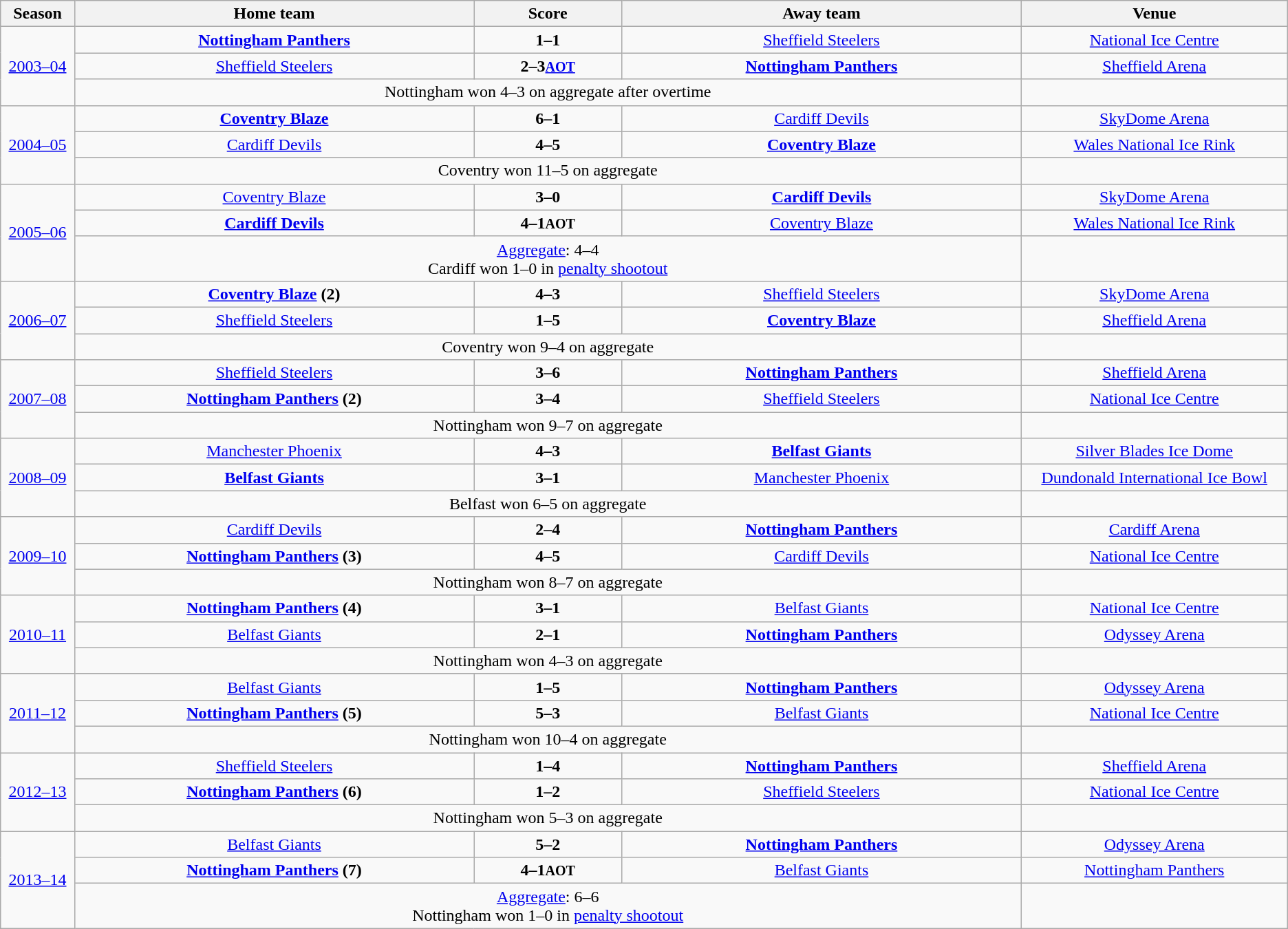<table class="wikitable" style="text-align: center;">
<tr>
<th width=5%>Season</th>
<th width=27%>Home team</th>
<th width=10%>Score</th>
<th width=27%>Away team</th>
<th width=18%>Venue</th>
</tr>
<tr>
<td rowspan=3><a href='#'>2003–04</a></td>
<td><strong><a href='#'>Nottingham Panthers</a></strong></td>
<td><strong>1–1</strong></td>
<td><a href='#'>Sheffield Steelers</a></td>
<td><a href='#'>National Ice Centre</a></td>
</tr>
<tr>
<td><a href='#'>Sheffield Steelers</a></td>
<td><strong>2–3<small><a href='#'>AOT</a></small></strong></td>
<td><strong><a href='#'>Nottingham Panthers</a></strong></td>
<td><a href='#'>Sheffield Arena</a></td>
</tr>
<tr>
<td colspan=3>Nottingham won 4–3 on aggregate after overtime</td>
</tr>
<tr>
<td rowspan=3><a href='#'>2004–05</a></td>
<td><strong><a href='#'>Coventry Blaze</a></strong></td>
<td><strong>6–1</strong></td>
<td><a href='#'>Cardiff Devils</a></td>
<td><a href='#'>SkyDome Arena</a></td>
</tr>
<tr>
<td><a href='#'>Cardiff Devils</a></td>
<td><strong>4–5</strong></td>
<td><strong><a href='#'>Coventry Blaze</a></strong></td>
<td><a href='#'>Wales National Ice Rink</a></td>
</tr>
<tr>
<td colspan=3>Coventry won 11–5 on aggregate</td>
</tr>
<tr>
<td rowspan=3><a href='#'>2005–06</a></td>
<td><a href='#'>Coventry Blaze</a></td>
<td><strong>3–0</strong></td>
<td><strong><a href='#'>Cardiff Devils</a></strong></td>
<td><a href='#'>SkyDome Arena</a></td>
</tr>
<tr>
<td><strong><a href='#'>Cardiff Devils</a></strong></td>
<td><strong>4–1<small>AOT</small></strong></td>
<td><a href='#'>Coventry Blaze</a></td>
<td><a href='#'>Wales National Ice Rink</a></td>
</tr>
<tr>
<td colspan=3><a href='#'>Aggregate</a>: 4–4<br>Cardiff won 1–0 in <a href='#'>penalty shootout</a></td>
</tr>
<tr>
<td rowspan=3><a href='#'>2006–07</a></td>
<td><strong><a href='#'>Coventry Blaze</a> (2)</strong></td>
<td><strong>4–3</strong></td>
<td><a href='#'>Sheffield Steelers</a></td>
<td><a href='#'>SkyDome Arena</a></td>
</tr>
<tr>
<td><a href='#'>Sheffield Steelers</a></td>
<td><strong>1–5</strong></td>
<td><strong><a href='#'>Coventry Blaze</a></strong></td>
<td><a href='#'>Sheffield Arena</a></td>
</tr>
<tr>
<td colspan=3>Coventry won 9–4 on aggregate</td>
</tr>
<tr>
<td rowspan=3><a href='#'>2007–08</a></td>
<td><a href='#'>Sheffield Steelers</a></td>
<td><strong>3–6</strong></td>
<td><strong><a href='#'>Nottingham Panthers</a></strong></td>
<td><a href='#'>Sheffield Arena</a></td>
</tr>
<tr>
<td><strong><a href='#'>Nottingham Panthers</a> (2)</strong></td>
<td><strong>3–4</strong></td>
<td><a href='#'>Sheffield Steelers</a></td>
<td><a href='#'>National Ice Centre</a></td>
</tr>
<tr>
<td colspan=3>Nottingham won 9–7 on aggregate</td>
</tr>
<tr>
<td rowspan=3><a href='#'>2008–09</a></td>
<td><a href='#'>Manchester Phoenix</a></td>
<td><strong>4–3</strong></td>
<td><strong><a href='#'>Belfast Giants</a></strong></td>
<td><a href='#'>Silver Blades Ice Dome</a></td>
</tr>
<tr>
<td><strong><a href='#'>Belfast Giants</a></strong></td>
<td><strong>3–1</strong></td>
<td><a href='#'>Manchester Phoenix</a></td>
<td><a href='#'>Dundonald International Ice Bowl</a></td>
</tr>
<tr>
<td colspan=3>Belfast won 6–5 on aggregate</td>
</tr>
<tr>
<td rowspan=3><a href='#'>2009–10</a></td>
<td><a href='#'>Cardiff Devils</a></td>
<td><strong>2–4</strong></td>
<td><strong><a href='#'>Nottingham Panthers</a></strong></td>
<td><a href='#'>Cardiff Arena</a></td>
</tr>
<tr>
<td><strong><a href='#'>Nottingham Panthers</a> (3)</strong></td>
<td><strong>4–5</strong></td>
<td><a href='#'>Cardiff Devils</a></td>
<td><a href='#'>National Ice Centre</a></td>
</tr>
<tr>
<td colspan=3>Nottingham won 8–7 on aggregate</td>
</tr>
<tr>
<td rowspan=3><a href='#'>2010–11</a></td>
<td><strong><a href='#'>Nottingham Panthers</a> (4)</strong></td>
<td><strong>3–1</strong></td>
<td><a href='#'>Belfast Giants</a></td>
<td><a href='#'>National Ice Centre</a></td>
</tr>
<tr>
<td><a href='#'>Belfast Giants</a></td>
<td><strong>2–1</strong></td>
<td><strong><a href='#'>Nottingham Panthers</a></strong></td>
<td><a href='#'>Odyssey Arena</a></td>
</tr>
<tr>
<td colspan=3>Nottingham won 4–3 on aggregate</td>
</tr>
<tr>
<td rowspan=3><a href='#'>2011–12</a></td>
<td><a href='#'>Belfast Giants</a></td>
<td><strong>1–5</strong></td>
<td><strong><a href='#'>Nottingham Panthers</a></strong></td>
<td><a href='#'>Odyssey Arena</a></td>
</tr>
<tr>
<td><strong><a href='#'>Nottingham Panthers</a> (5)</strong></td>
<td><strong>5–3</strong></td>
<td><a href='#'>Belfast Giants</a></td>
<td><a href='#'>National Ice Centre</a></td>
</tr>
<tr>
<td colspan=3>Nottingham won 10–4 on aggregate</td>
</tr>
<tr>
<td rowspan=3><a href='#'>2012–13</a></td>
<td><a href='#'>Sheffield Steelers</a></td>
<td><strong>1–4</strong></td>
<td><strong><a href='#'>Nottingham Panthers</a></strong></td>
<td><a href='#'>Sheffield Arena</a></td>
</tr>
<tr>
<td><strong><a href='#'>Nottingham Panthers</a> (6)</strong></td>
<td><strong>1–2</strong></td>
<td><a href='#'>Sheffield Steelers</a></td>
<td><a href='#'>National Ice Centre</a></td>
</tr>
<tr>
<td colspan=3>Nottingham won 5–3 on aggregate</td>
</tr>
<tr>
<td rowspan=3><a href='#'>2013–14</a></td>
<td><a href='#'>Belfast Giants</a></td>
<td><strong>5–2</strong></td>
<td><strong><a href='#'>Nottingham Panthers</a></strong></td>
<td><a href='#'>Odyssey Arena</a></td>
</tr>
<tr>
<td><strong><a href='#'>Nottingham Panthers</a> (7)</strong></td>
<td><strong>4–1<small>AOT</small></strong></td>
<td><a href='#'>Belfast Giants</a></td>
<td><a href='#'>Nottingham Panthers</a></td>
</tr>
<tr>
<td colspan=3><a href='#'>Aggregate</a>: 6–6<br>Nottingham won 1–0 in <a href='#'>penalty shootout</a></td>
</tr>
</table>
